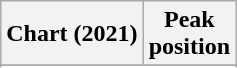<table class="wikitable sortable plainrowheaders" style="text-align:center">
<tr>
<th scope="col">Chart (2021)</th>
<th scope="col">Peak<br>position</th>
</tr>
<tr>
</tr>
<tr>
</tr>
<tr>
</tr>
<tr>
</tr>
<tr>
</tr>
<tr>
</tr>
</table>
